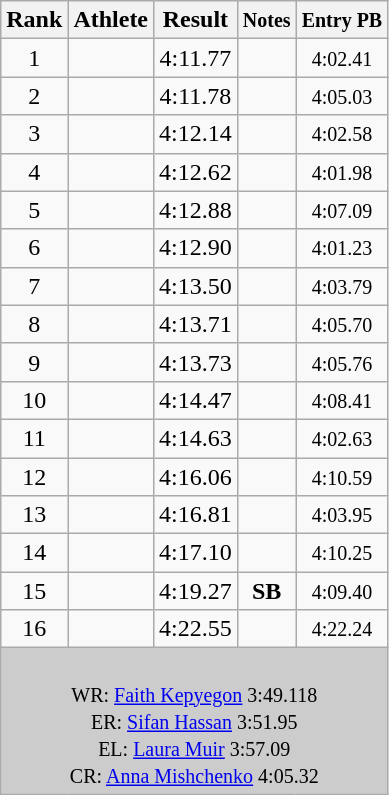<table class="wikitable sortable" style="text-align:center;">
<tr>
<th>Rank</th>
<th>Athlete</th>
<th>Result</th>
<th><small>Notes</small></th>
<th><small>Entry PB</small></th>
</tr>
<tr>
<td>1</td>
<td align=left></td>
<td>4:11.77</td>
<td></td>
<td><small>4:02.41</small></td>
</tr>
<tr>
<td>2</td>
<td align=left></td>
<td>4:11.78</td>
<td></td>
<td><small>4:05.03</small></td>
</tr>
<tr>
<td>3</td>
<td align=left></td>
<td>4:12.14</td>
<td></td>
<td><small>4:02.58</small></td>
</tr>
<tr>
<td>4</td>
<td align=left></td>
<td>4:12.62</td>
<td></td>
<td><small>4:01.98</small></td>
</tr>
<tr>
<td>5</td>
<td align=left></td>
<td>4:12.88</td>
<td></td>
<td><small>4:07.09</small></td>
</tr>
<tr>
<td>6</td>
<td align=left></td>
<td>4:12.90</td>
<td></td>
<td><small>4:01.23</small></td>
</tr>
<tr>
<td>7</td>
<td align=left></td>
<td>4:13.50</td>
<td></td>
<td><small>4:03.79</small></td>
</tr>
<tr>
<td>8</td>
<td align=left></td>
<td>4:13.71</td>
<td></td>
<td><small>4:05.70</small></td>
</tr>
<tr>
<td>9</td>
<td align=left></td>
<td>4:13.73</td>
<td></td>
<td><small>4:05.76</small></td>
</tr>
<tr>
<td>10</td>
<td align=left></td>
<td>4:14.47</td>
<td></td>
<td><small>4:08.41</small></td>
</tr>
<tr>
<td>11</td>
<td align=left></td>
<td>4:14.63</td>
<td></td>
<td><small>4:02.63</small></td>
</tr>
<tr>
<td>12</td>
<td align=left></td>
<td>4:16.06</td>
<td></td>
<td><small>4:10.59</small></td>
</tr>
<tr>
<td>13</td>
<td align=left></td>
<td>4:16.81</td>
<td></td>
<td><small>4:03.95</small></td>
</tr>
<tr>
<td>14</td>
<td align=left></td>
<td>4:17.10</td>
<td></td>
<td><small>4:10.25</small></td>
</tr>
<tr>
<td>15</td>
<td align=left></td>
<td>4:19.27</td>
<td><strong>SB</strong></td>
<td><small>4:09.40</small></td>
</tr>
<tr>
<td>16</td>
<td align=left></td>
<td>4:22.55</td>
<td></td>
<td><small>4:22.24</small></td>
</tr>
<tr class="sortbottom">
<td colspan="5" bgcolor="#cccccc"><br>
<small>WR:   <a href='#'>Faith Kepyegon</a> 3:49.118<br>ER:  <a href='#'>Sifan Hassan</a> 3:51.95<br></small>
<small>EL:   <a href='#'>Laura Muir</a> 3:57.09<br>CR:  <a href='#'>Anna Mishchenko</a> 4:05.32</small></td>
</tr>
</table>
